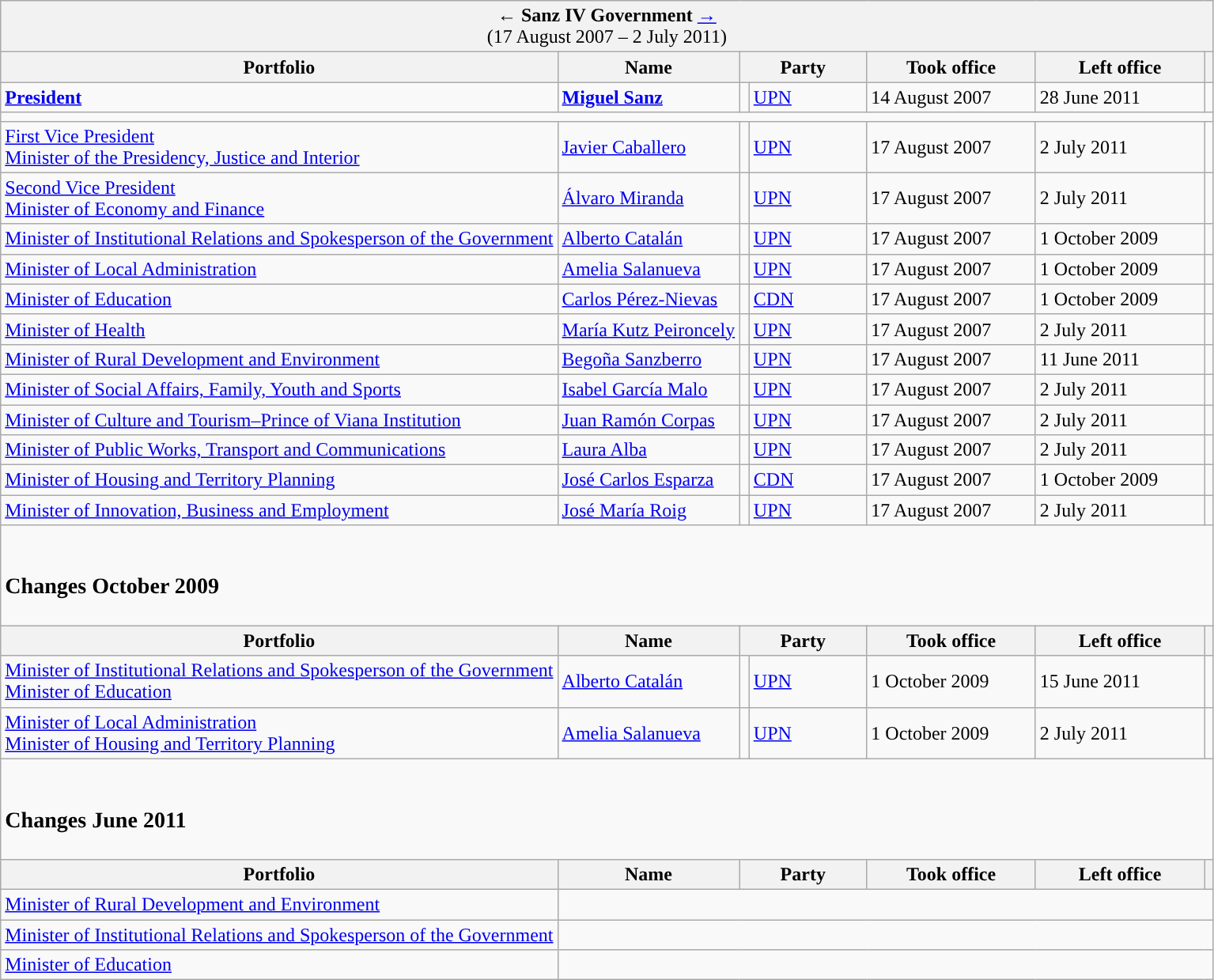<table class="wikitable">
<tr>
<td colspan="7" bgcolor="#F2F2F2" align="center">← <strong>Sanz IV Government</strong> <a href='#'>→</a><br>(17 August 2007 – 2 July 2011)</td>
</tr>
<tr>
<th>Portfolio</th>
<th>Name</th>
<th width="100px" colspan="2">Party</th>
<th width="135px">Took office</th>
<th width="135px">Left office</th>
<th></th>
</tr>
<tr>
<td><strong><a href='#'>President</a></strong></td>
<td><strong><a href='#'>Miguel Sanz</a></strong></td>
<td width="1" style="color:inherit;background:"></td>
<td><a href='#'>UPN</a></td>
<td>14 August 2007</td>
<td>28 June 2011</td>
<td align="center"></td>
</tr>
<tr>
<td colspan="7"></td>
</tr>
<tr>
<td><a href='#'>First Vice President</a><br><a href='#'>Minister of the Presidency, Justice and Interior</a></td>
<td><a href='#'>Javier Caballero</a></td>
<td style="color:inherit;background:"></td>
<td><a href='#'>UPN</a></td>
<td>17 August 2007</td>
<td>2 July 2011</td>
<td align="center"><br></td>
</tr>
<tr>
<td><a href='#'>Second Vice President</a><br><a href='#'>Minister of Economy and Finance</a></td>
<td><a href='#'>Álvaro Miranda</a></td>
<td style="color:inherit;background:"></td>
<td><a href='#'>UPN</a> </td>
<td>17 August 2007</td>
<td>2 July 2011</td>
<td align="center"><br></td>
</tr>
<tr>
<td><a href='#'>Minister of Institutional Relations and Spokesperson of the Government</a></td>
<td><a href='#'>Alberto Catalán</a></td>
<td style="color:inherit;background:"></td>
<td><a href='#'>UPN</a></td>
<td>17 August 2007</td>
<td>1 October 2009</td>
<td align="center"></td>
</tr>
<tr>
<td><a href='#'>Minister of Local Administration</a></td>
<td><a href='#'>Amelia Salanueva</a></td>
<td style="color:inherit;background:"></td>
<td><a href='#'>UPN</a></td>
<td>17 August 2007</td>
<td>1 October 2009</td>
<td align="center"></td>
</tr>
<tr>
<td><a href='#'>Minister of Education</a></td>
<td><a href='#'>Carlos Pérez-Nievas</a></td>
<td style="color:inherit;background:"></td>
<td><a href='#'>CDN</a></td>
<td>17 August 2007</td>
<td>1 October 2009</td>
<td align="center"></td>
</tr>
<tr>
<td><a href='#'>Minister of Health</a></td>
<td><a href='#'>María Kutz Peironcely</a></td>
<td style="color:inherit;background:"></td>
<td><a href='#'>UPN</a></td>
<td>17 August 2007</td>
<td>2 July 2011</td>
<td align="center"></td>
</tr>
<tr>
<td><a href='#'>Minister of Rural Development and Environment</a></td>
<td><a href='#'>Begoña Sanzberro</a></td>
<td style="color:inherit;background:"></td>
<td><a href='#'>UPN</a></td>
<td>17 August 2007</td>
<td>11 June 2011</td>
<td align="center"></td>
</tr>
<tr>
<td><a href='#'>Minister of Social Affairs, Family, Youth and Sports</a></td>
<td><a href='#'>Isabel García Malo</a></td>
<td style="color:inherit;background:"></td>
<td><a href='#'>UPN</a></td>
<td>17 August 2007</td>
<td>2 July 2011</td>
<td align="center"></td>
</tr>
<tr>
<td><a href='#'>Minister of Culture and Tourism–Prince of Viana Institution</a></td>
<td><a href='#'>Juan Ramón Corpas</a></td>
<td style="color:inherit;background:"></td>
<td><a href='#'>UPN</a> </td>
<td>17 August 2007</td>
<td>2 July 2011</td>
<td align="center"></td>
</tr>
<tr>
<td><a href='#'>Minister of Public Works, Transport and Communications</a></td>
<td><a href='#'>Laura Alba</a></td>
<td style="color:inherit;background:"></td>
<td><a href='#'>UPN</a></td>
<td>17 August 2007</td>
<td>2 July 2011</td>
<td align="center"></td>
</tr>
<tr>
<td><a href='#'>Minister of Housing and Territory Planning</a></td>
<td><a href='#'>José Carlos Esparza</a></td>
<td style="color:inherit;background:"></td>
<td><a href='#'>CDN</a></td>
<td>17 August 2007</td>
<td>1 October 2009</td>
<td align="center"></td>
</tr>
<tr>
<td><a href='#'>Minister of Innovation, Business and Employment</a></td>
<td><a href='#'>José María Roig</a></td>
<td style="color:inherit;background:"></td>
<td><a href='#'>UPN</a></td>
<td>17 August 2007</td>
<td>2 July 2011</td>
<td align="center"></td>
</tr>
<tr>
<td colspan="7"><br><h3>Changes October 2009</h3></td>
</tr>
<tr>
<th>Portfolio</th>
<th>Name</th>
<th colspan="2">Party</th>
<th>Took office</th>
<th>Left office</th>
<th></th>
</tr>
<tr>
<td><a href='#'>Minister of Institutional Relations and Spokesperson of the Government</a><br><a href='#'>Minister of Education</a></td>
<td><a href='#'>Alberto Catalán</a></td>
<td style="color:inherit;background:"></td>
<td><a href='#'>UPN</a></td>
<td>1 October 2009</td>
<td>15 June 2011</td>
<td align="center"></td>
</tr>
<tr>
<td><a href='#'>Minister of Local Administration</a><br><a href='#'>Minister of Housing and Territory Planning</a></td>
<td><a href='#'>Amelia Salanueva</a></td>
<td style="color:inherit;background:"></td>
<td><a href='#'>UPN</a></td>
<td>1 October 2009</td>
<td>2 July 2011</td>
<td align="center"></td>
</tr>
<tr>
<td colspan="7"><br><h3>Changes June 2011</h3></td>
</tr>
<tr>
<th>Portfolio</th>
<th>Name</th>
<th colspan="2">Party</th>
<th>Took office</th>
<th>Left office</th>
<th></th>
</tr>
<tr>
<td><a href='#'>Minister of Rural Development and Environment</a></td>
<td colspan="6"></td>
</tr>
<tr>
<td><a href='#'>Minister of Institutional Relations and Spokesperson of the Government</a></td>
<td colspan="6"></td>
</tr>
<tr>
<td><a href='#'>Minister of Education</a></td>
<td colspan="6"></td>
</tr>
</table>
